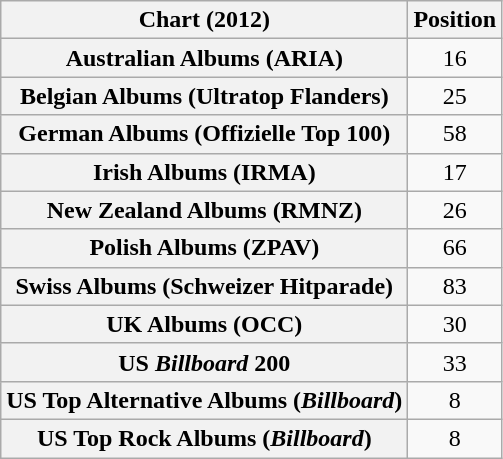<table class="wikitable sortable plainrowheaders" style="text-align:center">
<tr>
<th scope="col">Chart (2012)</th>
<th scope="col">Position</th>
</tr>
<tr>
<th scope="row">Australian Albums (ARIA)</th>
<td>16</td>
</tr>
<tr>
<th scope="row">Belgian Albums (Ultratop Flanders)</th>
<td>25</td>
</tr>
<tr>
<th scope="row">German Albums (Offizielle Top 100)</th>
<td>58</td>
</tr>
<tr>
<th scope="row">Irish Albums (IRMA)</th>
<td>17</td>
</tr>
<tr>
<th scope="row">New Zealand Albums (RMNZ)</th>
<td>26</td>
</tr>
<tr>
<th scope="row">Polish Albums (ZPAV)</th>
<td>66</td>
</tr>
<tr>
<th scope="row">Swiss Albums (Schweizer Hitparade)</th>
<td>83</td>
</tr>
<tr>
<th scope="row">UK Albums (OCC)</th>
<td>30</td>
</tr>
<tr>
<th scope="row">US <em>Billboard</em> 200</th>
<td>33</td>
</tr>
<tr>
<th scope="row">US Top Alternative Albums (<em>Billboard</em>)</th>
<td>8</td>
</tr>
<tr>
<th scope="row">US Top Rock Albums (<em>Billboard</em>)</th>
<td>8</td>
</tr>
</table>
